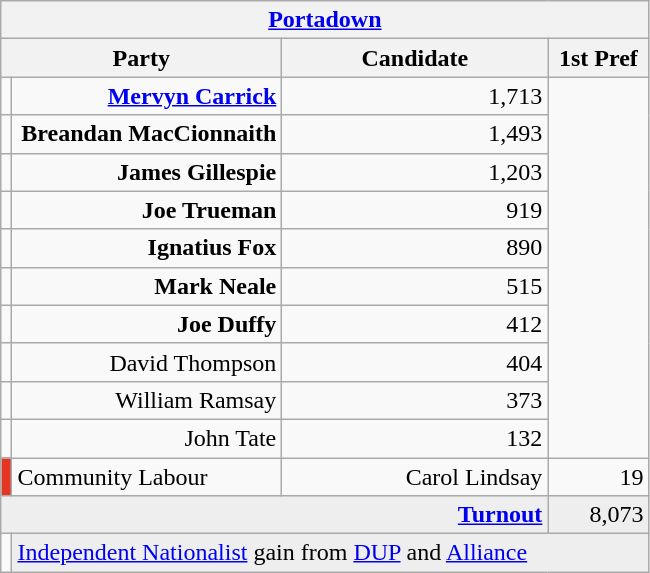<table class="wikitable">
<tr>
<th colspan="4" align="center"><a href='#'>Portadown</a></th>
</tr>
<tr>
<th colspan="2" align="center" width=180>Party</th>
<th width=170>Candidate</th>
<th width=60>1st Pref</th>
</tr>
<tr>
<td></td>
<td align="right"><strong><a href='#'>Mervyn Carrick</a></strong></td>
<td align="right">1,713</td>
</tr>
<tr>
<td></td>
<td align="right"><strong>Breandan MacCionnaith</strong></td>
<td align="right">1,493</td>
</tr>
<tr>
<td></td>
<td align="right"><strong>James Gillespie</strong></td>
<td align="right">1,203</td>
</tr>
<tr>
<td></td>
<td align="right"><strong>Joe Trueman</strong></td>
<td align="right">919</td>
</tr>
<tr>
<td></td>
<td align="right"><strong>Ignatius Fox</strong></td>
<td align="right">890</td>
</tr>
<tr>
<td></td>
<td align="right"><strong>Mark Neale</strong></td>
<td align="right">515</td>
</tr>
<tr>
<td></td>
<td align="right"><strong>Joe Duffy</strong></td>
<td align="right">412</td>
</tr>
<tr>
<td></td>
<td align="right">David Thompson</td>
<td align="right">404</td>
</tr>
<tr>
<td></td>
<td align="right">William Ramsay</td>
<td align="right">373</td>
</tr>
<tr>
<td></td>
<td align="right">John Tate</td>
<td align="right">132</td>
</tr>
<tr>
<td style="color:inherit;background-color: #E53623"></td>
<td>Community Labour</td>
<td align="right">Carol Lindsay</td>
<td align="right">19</td>
</tr>
<tr bgcolor="EEEEEE">
<td colspan=3 align="right"><strong><a href='#'>Turnout</a></strong></td>
<td align="right">8,073</td>
</tr>
<tr>
<td bgcolor=></td>
<td colspan=3 bgcolor="EEEEEE"><a href='#'>Independent Nationalist</a> gain from <a href='#'>DUP</a> and <a href='#'>Alliance</a></td>
</tr>
</table>
